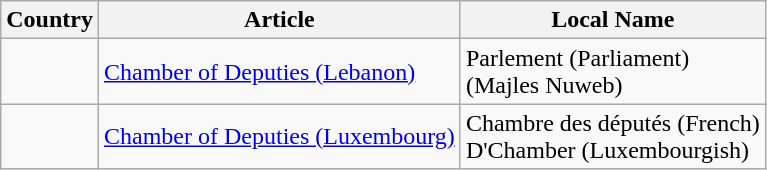<table class="wikitable">
<tr>
<th><strong>Country</strong></th>
<th><strong>Article</strong></th>
<th><strong>Local Name</strong></th>
</tr>
<tr>
<td></td>
<td><a href='#'>Chamber of Deputies (Lebanon)</a></td>
<td>Parlement (Parliament)<br> (Majles Nuweb)</td>
</tr>
<tr>
<td></td>
<td><a href='#'>Chamber of Deputies (Luxembourg)</a></td>
<td>Chambre des députés (French)<br>D'Chamber (Luxembourgish)</td>
</tr>
</table>
